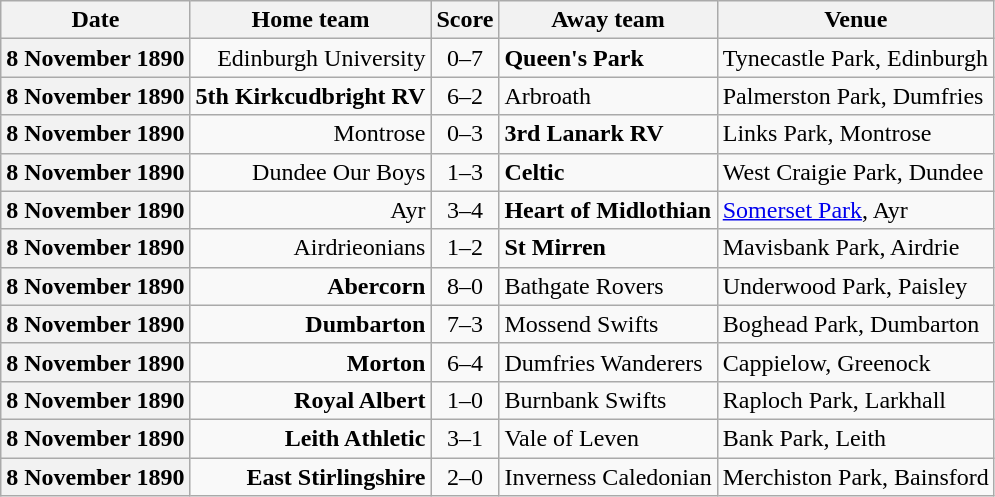<table class="wikitable football-result-list" style="max-width: 80em; text-align: center">
<tr>
<th scope="col">Date</th>
<th scope="col">Home team</th>
<th scope="col">Score</th>
<th scope="col">Away team</th>
<th scope="col">Venue</th>
</tr>
<tr>
<th scope="row">8 November 1890</th>
<td align=right>Edinburgh University</td>
<td>0–7</td>
<td align=left><strong>Queen's Park</strong></td>
<td align=left>Tynecastle Park, Edinburgh</td>
</tr>
<tr>
<th scope="row">8 November 1890</th>
<td align=right><strong>5th Kirkcudbright RV</strong></td>
<td>6–2</td>
<td align=left>Arbroath</td>
<td align=left>Palmerston Park, Dumfries</td>
</tr>
<tr>
<th scope="row">8 November 1890</th>
<td align=right>Montrose</td>
<td>0–3</td>
<td align=left><strong>3rd Lanark RV</strong></td>
<td align=left>Links Park, Montrose</td>
</tr>
<tr>
<th scope="row">8 November 1890</th>
<td align=right>Dundee Our Boys</td>
<td>1–3</td>
<td align=left><strong>Celtic</strong></td>
<td align=left>West Craigie Park, Dundee</td>
</tr>
<tr>
<th scope="row">8 November 1890</th>
<td align=right>Ayr</td>
<td>3–4</td>
<td align=left><strong>Heart of Midlothian</strong></td>
<td align=left><a href='#'>Somerset Park</a>, Ayr</td>
</tr>
<tr>
<th scope="row">8 November 1890</th>
<td align=right>Airdrieonians</td>
<td>1–2</td>
<td align=left><strong>St Mirren</strong></td>
<td align=left>Mavisbank Park, Airdrie</td>
</tr>
<tr>
<th scope="row">8 November 1890</th>
<td align=right><strong>Abercorn</strong></td>
<td>8–0</td>
<td align=left>Bathgate Rovers</td>
<td align=left>Underwood Park, Paisley</td>
</tr>
<tr>
<th scope="row">8 November 1890</th>
<td align=right><strong>Dumbarton</strong></td>
<td>7–3</td>
<td align=left>Mossend Swifts</td>
<td align=left>Boghead Park, Dumbarton</td>
</tr>
<tr>
<th scope="row">8 November 1890</th>
<td align=right><strong>Morton</strong></td>
<td>6–4</td>
<td align=left>Dumfries Wanderers</td>
<td align=left>Cappielow, Greenock</td>
</tr>
<tr>
<th scope="row">8 November 1890</th>
<td align=right><strong>Royal Albert</strong></td>
<td>1–0</td>
<td align=left>Burnbank Swifts</td>
<td align=left>Raploch Park, Larkhall</td>
</tr>
<tr>
<th scope="row">8 November 1890</th>
<td align=right><strong>Leith Athletic</strong></td>
<td>3–1</td>
<td align=left>Vale of Leven</td>
<td align=left>Bank Park, Leith</td>
</tr>
<tr>
<th scope="row">8 November 1890</th>
<td align=right><strong>East Stirlingshire</strong></td>
<td>2–0</td>
<td align=left>Inverness Caledonian</td>
<td align=left>Merchiston Park, Bainsford</td>
</tr>
</table>
